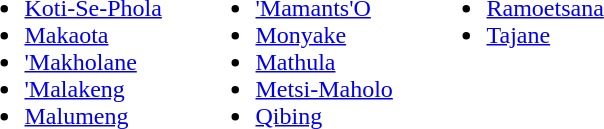<table>
<tr ---- valign="top">
<td width="150pt"><br><ul><li><a href='#'>Koti-Se-Phola</a></li><li><a href='#'>Makaota</a></li><li><a href='#'>'Makholane</a></li><li><a href='#'>'Malakeng</a></li><li><a href='#'>Malumeng</a></li></ul></td>
<td width="150pt"><br><ul><li><a href='#'>'Mamants'O</a></li><li><a href='#'>Monyake</a></li><li><a href='#'>Mathula</a></li><li><a href='#'>Metsi-Maholo</a></li><li><a href='#'>Qibing</a></li></ul></td>
<td width="150pt"><br><ul><li><a href='#'>Ramoetsana</a></li><li><a href='#'>Tajane</a></li></ul></td>
</tr>
</table>
